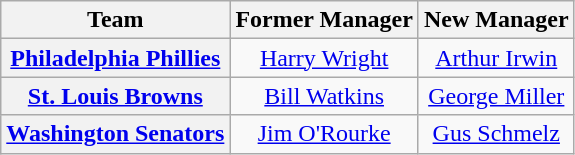<table class="wikitable plainrowheaders" style="text-align:center;">
<tr>
<th scope="col">Team</th>
<th scope="col">Former Manager</th>
<th scope="col">New Manager</th>
</tr>
<tr>
<th scope="row" style="text-align:center;"><a href='#'>Philadelphia Phillies</a></th>
<td><a href='#'>Harry Wright</a></td>
<td><a href='#'>Arthur Irwin</a></td>
</tr>
<tr>
<th scope="row" style="text-align:center;"><a href='#'>St. Louis Browns</a></th>
<td><a href='#'>Bill Watkins</a></td>
<td><a href='#'>George Miller</a></td>
</tr>
<tr>
<th scope="row" style="text-align:center;"><a href='#'>Washington Senators</a></th>
<td><a href='#'>Jim O'Rourke</a></td>
<td><a href='#'>Gus Schmelz</a></td>
</tr>
</table>
